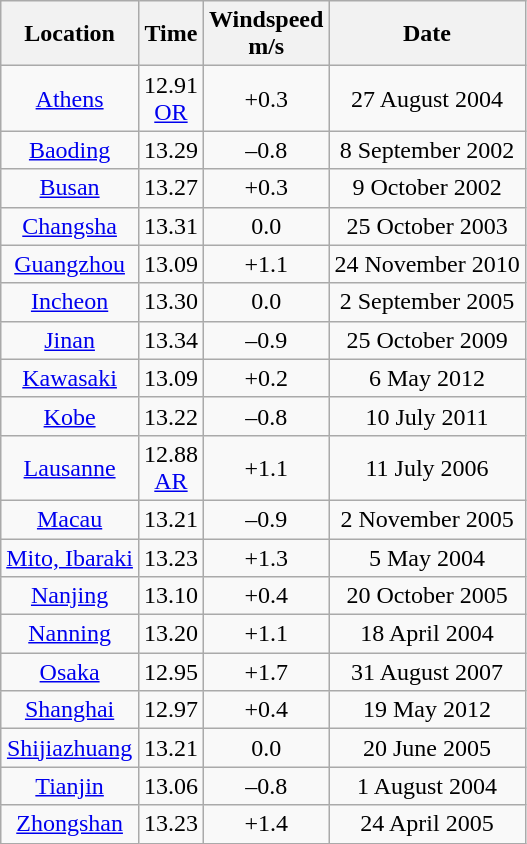<table class="wikitable" style= "text-align: center">
<tr>
<th>Location</th>
<th>Time</th>
<th>Windspeed<br>m/s</th>
<th>Date</th>
</tr>
<tr>
<td><a href='#'>Athens</a></td>
<td>12.91<br><a href='#'>OR</a></td>
<td>+0.3</td>
<td>27 August 2004</td>
</tr>
<tr>
<td><a href='#'>Baoding</a></td>
<td>13.29</td>
<td>–0.8</td>
<td>8 September 2002</td>
</tr>
<tr>
<td><a href='#'>Busan</a></td>
<td>13.27</td>
<td>+0.3</td>
<td>9 October 2002</td>
</tr>
<tr>
<td><a href='#'>Changsha</a></td>
<td>13.31</td>
<td>0.0</td>
<td>25 October 2003</td>
</tr>
<tr>
<td><a href='#'>Guangzhou</a></td>
<td>13.09</td>
<td>+1.1</td>
<td>24 November 2010</td>
</tr>
<tr>
<td><a href='#'>Incheon</a></td>
<td>13.30</td>
<td>0.0</td>
<td>2 September 2005</td>
</tr>
<tr>
<td><a href='#'>Jinan</a></td>
<td>13.34</td>
<td>–0.9</td>
<td>25 October 2009</td>
</tr>
<tr>
<td><a href='#'>Kawasaki</a></td>
<td>13.09</td>
<td>+0.2</td>
<td>6 May 2012</td>
</tr>
<tr>
<td><a href='#'>Kobe</a></td>
<td>13.22</td>
<td>–0.8</td>
<td>10 July 2011</td>
</tr>
<tr>
<td><a href='#'>Lausanne</a></td>
<td>12.88<br><a href='#'>AR</a></td>
<td>+1.1</td>
<td>11 July 2006</td>
</tr>
<tr>
<td><a href='#'>Macau</a></td>
<td>13.21</td>
<td>–0.9</td>
<td>2 November 2005</td>
</tr>
<tr>
<td><a href='#'>Mito, Ibaraki</a></td>
<td>13.23</td>
<td>+1.3</td>
<td>5 May 2004</td>
</tr>
<tr>
<td><a href='#'>Nanjing</a></td>
<td>13.10</td>
<td>+0.4</td>
<td>20 October 2005</td>
</tr>
<tr>
<td><a href='#'>Nanning</a></td>
<td>13.20</td>
<td>+1.1</td>
<td>18 April 2004</td>
</tr>
<tr>
<td><a href='#'>Osaka</a></td>
<td>12.95</td>
<td>+1.7</td>
<td>31 August 2007</td>
</tr>
<tr>
<td><a href='#'>Shanghai</a></td>
<td>12.97</td>
<td>+0.4</td>
<td>19 May 2012</td>
</tr>
<tr>
<td><a href='#'>Shijiazhuang</a></td>
<td>13.21</td>
<td>0.0</td>
<td>20 June 2005</td>
</tr>
<tr>
<td><a href='#'>Tianjin</a></td>
<td>13.06</td>
<td>–0.8</td>
<td>1 August 2004</td>
</tr>
<tr>
<td><a href='#'>Zhongshan</a></td>
<td>13.23</td>
<td>+1.4</td>
<td>24 April 2005</td>
</tr>
</table>
